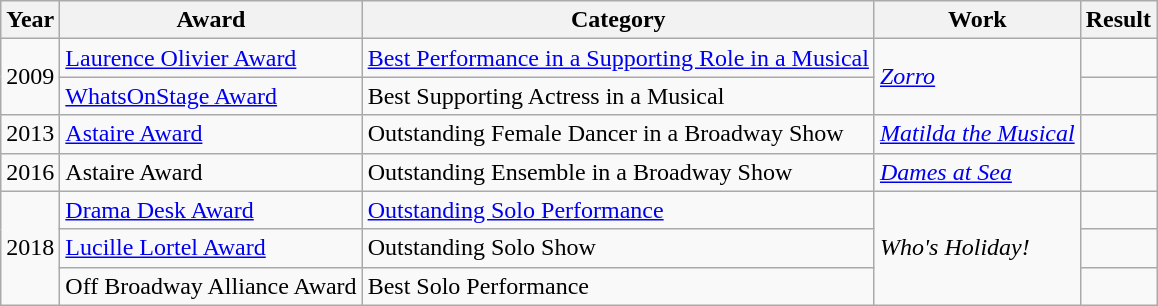<table class="wikitable sortable">
<tr>
<th>Year</th>
<th>Award</th>
<th>Category</th>
<th>Work</th>
<th>Result</th>
</tr>
<tr>
<td rowspan="2" style="text-align: center;">2009</td>
<td><a href='#'>Laurence Olivier Award</a></td>
<td><a href='#'>Best Performance in a Supporting Role in a Musical</a></td>
<td rowspan="2"><em><a href='#'>Zorro</a></em></td>
<td></td>
</tr>
<tr>
<td><a href='#'>WhatsOnStage Award</a></td>
<td>Best Supporting Actress in a Musical</td>
<td></td>
</tr>
<tr>
<td style="text-align: center;">2013</td>
<td><a href='#'>Astaire Award</a></td>
<td>Outstanding Female Dancer in a Broadway Show</td>
<td><em><a href='#'>Matilda the Musical</a></em></td>
<td></td>
</tr>
<tr>
<td style="text-align: center;">2016</td>
<td>Astaire Award</td>
<td>Outstanding Ensemble in a Broadway Show</td>
<td><em><a href='#'>Dames at Sea</a></em></td>
<td></td>
</tr>
<tr>
<td rowspan="3"  style="text-align: center;">2018</td>
<td><a href='#'>Drama Desk Award</a></td>
<td><a href='#'>Outstanding Solo Performance</a></td>
<td rowspan="3"><em>Who's Holiday!</em></td>
<td></td>
</tr>
<tr>
<td><a href='#'>Lucille Lortel Award</a></td>
<td>Outstanding Solo Show</td>
<td></td>
</tr>
<tr>
<td>Off Broadway Alliance Award</td>
<td>Best Solo Performance</td>
<td></td>
</tr>
</table>
